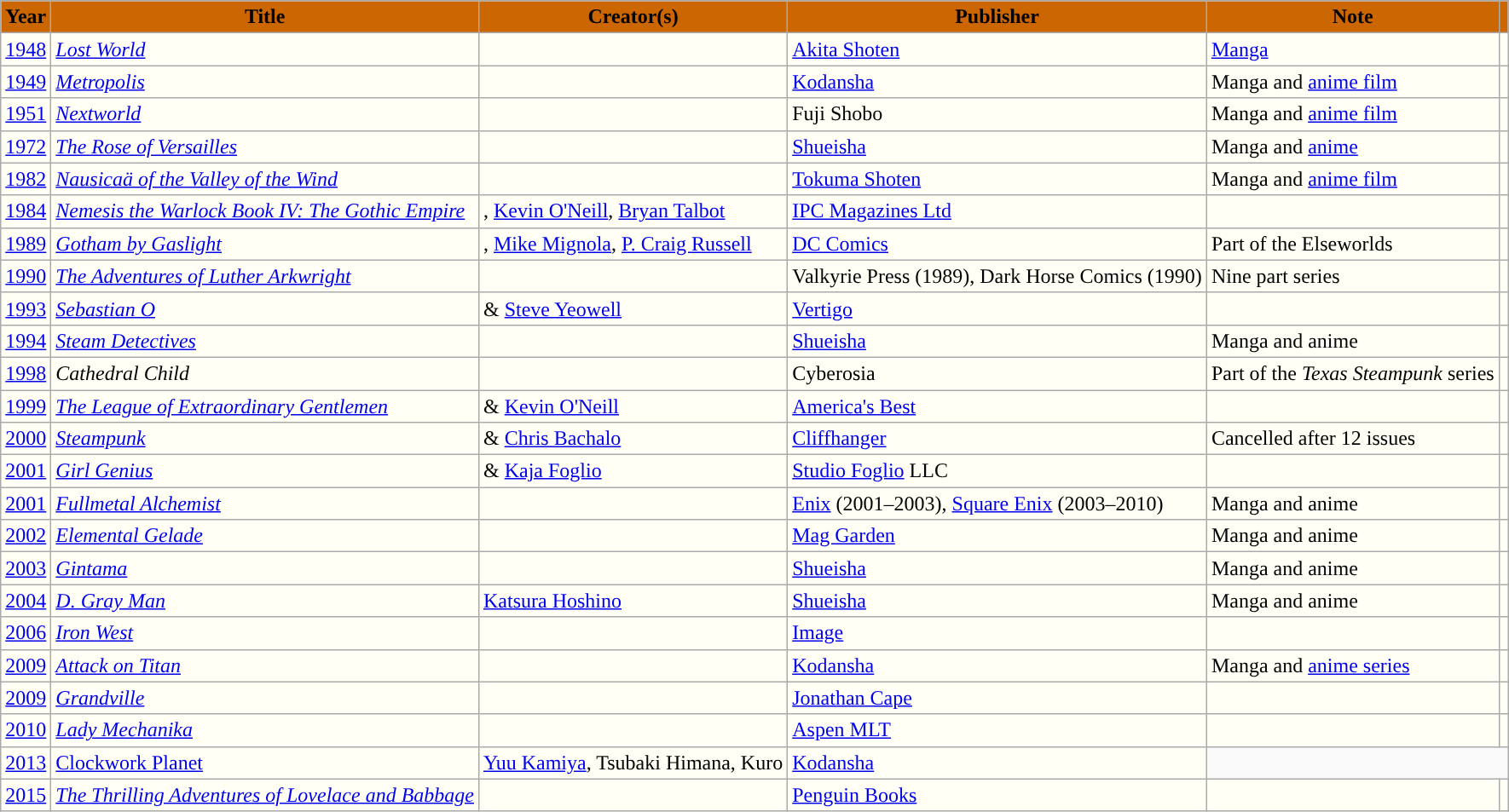<table class="sortable wikitable">
<tr>
<th style="background:#c60; width=9%">Year</th>
<th style="background:#c60; width=25%">Title</th>
<th style="background:#c60; width=25%">Creator(s)</th>
<th style="background:#c60; width=10%">Publisher</th>
<th style="background:#c60; width=3%">Note</th>
<th style="background:#c60; width=3%" class="unsortable"></th>
</tr>
<tr style="background:#fffff6">
<td style="text-align:center;"><a href='#'>1948</a></td>
<td><em><a href='#'>Lost World</a></em></td>
<td></td>
<td><a href='#'>Akita Shoten</a></td>
<td><a href='#'>Manga</a></td>
<td style="text-align:center;"></td>
</tr>
<tr style="background:#fffff6">
<td style="text-align:center;"><a href='#'>1949</a></td>
<td><em><a href='#'>Metropolis</a></em></td>
<td></td>
<td><a href='#'>Kodansha</a></td>
<td>Manga and <a href='#'>anime film</a></td>
<td style="text-align:center;"></td>
</tr>
<tr style="background:#fffff6">
<td style="text-align:center;"><a href='#'>1951</a></td>
<td><em><a href='#'>Nextworld</a></em></td>
<td></td>
<td>Fuji Shobo</td>
<td>Manga and <a href='#'>anime film</a></td>
<td style="text-align:center;"></td>
</tr>
<tr style="background:#fffff6">
<td style="text-align:center;"><a href='#'>1972</a></td>
<td><em><a href='#'>The Rose of Versailles</a></em></td>
<td></td>
<td><a href='#'>Shueisha</a></td>
<td>Manga and <a href='#'>anime</a></td>
<td style="text-align:center;"></td>
</tr>
<tr style="background:#fffff6">
<td style="text-align:center;"><a href='#'>1982</a></td>
<td><em><a href='#'>Nausicaä of the Valley of the Wind</a></em></td>
<td></td>
<td><a href='#'>Tokuma Shoten</a></td>
<td>Manga and <a href='#'>anime film</a></td>
<td style="text-align:center;"></td>
</tr>
<tr style="background:#fffff6">
<td style="text-align:center;"><a href='#'>1984</a></td>
<td><em><a href='#'>Nemesis the Warlock Book IV: The Gothic Empire</a></em></td>
<td>, <a href='#'>Kevin O'Neill</a>, <a href='#'>Bryan Talbot</a></td>
<td><a href='#'>IPC Magazines Ltd</a></td>
<td></td>
<td style="text-align:center;"></td>
</tr>
<tr style="background:#fffff6">
<td style="text-align:center;"><a href='#'>1989</a></td>
<td><em><a href='#'>Gotham by Gaslight</a></em></td>
<td>, <a href='#'>Mike Mignola</a>, <a href='#'>P. Craig Russell</a></td>
<td><a href='#'>DC Comics</a></td>
<td>Part of the Elseworlds</td>
<td style="text-align:center;"></td>
</tr>
<tr style="background:#fffff6">
<td style="text-align:center;"><a href='#'>1990</a></td>
<td><em><a href='#'>The Adventures of Luther Arkwright</a></em></td>
<td></td>
<td>Valkyrie Press (1989), Dark Horse Comics (1990)</td>
<td>Nine part series</td>
<td style="text-align:center;"></td>
</tr>
<tr style="background:#fffff6">
<td style="text-align:center;"><a href='#'>1993</a></td>
<td><em><a href='#'>Sebastian O</a></em></td>
<td> & <a href='#'>Steve Yeowell</a></td>
<td><a href='#'>Vertigo</a></td>
<td></td>
<td style="text-align:center;"></td>
</tr>
<tr style="background:#fffff6">
<td style="text-align:center;"><a href='#'>1994</a></td>
<td><em><a href='#'>Steam Detectives</a></em></td>
<td></td>
<td><a href='#'>Shueisha</a></td>
<td>Manga and anime</td>
<td style="text-align:center;"></td>
</tr>
<tr style="background:#fffff6">
<td style="text-align:center;"><a href='#'>1998</a></td>
<td><em>Cathedral Child</em></td>
<td></td>
<td>Cyberosia</td>
<td>Part of the <em>Texas Steampunk</em> series</td>
<td style="text-align:center;"></td>
</tr>
<tr style="background:#fffff6">
<td style="text-align:center;"><a href='#'>1999</a></td>
<td><em><a href='#'>The League of Extraordinary Gentlemen</a></em></td>
<td> & <a href='#'>Kevin O'Neill</a></td>
<td><a href='#'>America's Best</a></td>
<td></td>
<td style="text-align:center;"></td>
</tr>
<tr style="background:#fffff6">
<td style="text-align:center;"><a href='#'>2000</a></td>
<td><em><a href='#'>Steampunk</a></em></td>
<td> & <a href='#'>Chris Bachalo</a></td>
<td><a href='#'>Cliffhanger</a></td>
<td>Cancelled after 12 issues</td>
<td style="text-align:center;"></td>
</tr>
<tr style="background:#fffff6">
<td style="text-align:center;"><a href='#'>2001</a></td>
<td><em><a href='#'>Girl Genius</a></em></td>
<td> & <a href='#'>Kaja Foglio</a></td>
<td><a href='#'>Studio Foglio</a> LLC</td>
<td></td>
<td style="text-align:center;"></td>
</tr>
<tr style="background:#fffff6">
<td style="text-align:center;"><a href='#'>2001</a></td>
<td><em><a href='#'>Fullmetal Alchemist</a></em></td>
<td></td>
<td><a href='#'>Enix</a> (2001–2003), <a href='#'>Square Enix</a> (2003–2010)</td>
<td>Manga and anime</td>
<td style="text-align:center;"></td>
</tr>
<tr style="background:#fffff6">
<td style="text-align:center;"><a href='#'>2002</a></td>
<td><em><a href='#'>Elemental Gelade</a></em></td>
<td></td>
<td><a href='#'>Mag Garden</a></td>
<td>Manga and anime</td>
<td style="text-align:center;"></td>
</tr>
<tr style="background:#fffff6">
<td style="text-align:center;"><a href='#'>2003</a></td>
<td><em><a href='#'>Gintama</a></em></td>
<td></td>
<td><a href='#'>Shueisha</a></td>
<td>Manga and anime</td>
<td style="text-align:center;"></td>
</tr>
<tr style="background:#fffff6">
<td style="text-align:center;"><a href='#'>2004</a></td>
<td><em><a href='#'>D. Gray Man</a></em></td>
<td><a href='#'>Katsura Hoshino</a></td>
<td><a href='#'>Shueisha</a></td>
<td>Manga and anime</td>
<td style="text-align:center;"></td>
</tr>
<tr style="background:#fffff6">
<td style="text-align:center;"><a href='#'>2006</a></td>
<td><em><a href='#'>Iron West</a></em></td>
<td></td>
<td><a href='#'>Image</a></td>
<td></td>
<td style="text-align:center;"></td>
</tr>
<tr style="background:#fffff6">
<td style="text-align:center;"><a href='#'>2009</a></td>
<td><em><a href='#'>Attack on Titan</a></em></td>
<td></td>
<td><a href='#'>Kodansha</a></td>
<td>Manga and <a href='#'>anime series</a></td>
<td style="text-align:center;"></td>
</tr>
<tr style="background:#fffff6">
<td style="text-align:center;"><a href='#'>2009</a></td>
<td><em><a href='#'>Grandville</a></em></td>
<td></td>
<td><a href='#'>Jonathan Cape</a></td>
<td></td>
<td style="text-align:center;"></td>
</tr>
<tr style="background:#fffff6">
<td style="text-align:center;"><a href='#'>2010</a></td>
<td><em><a href='#'>Lady Mechanika</a></em></td>
<td></td>
<td><a href='#'>Aspen MLT</a></td>
<td></td>
<td style="text-align:center;"></td>
</tr>
<tr style="background:#fffff6">
<td style="text-align:center;"><a href='#'>2013</a></td>
<td><a href='#'>Clockwork Planet</a></td>
<td><a href='#'>Yuu Kamiya</a>, Tsubaki Himana, Kuro</td>
<td><a href='#'>Kodansha</a></td>
</tr>
<tr style="background:#fffff6">
<td style="text-align:center;"><a href='#'>2015</a></td>
<td><em><a href='#'>The Thrilling Adventures of Lovelace and Babbage</a></em></td>
<td></td>
<td><a href='#'>Penguin Books</a></td>
<td></td>
<td></td>
</tr>
</table>
